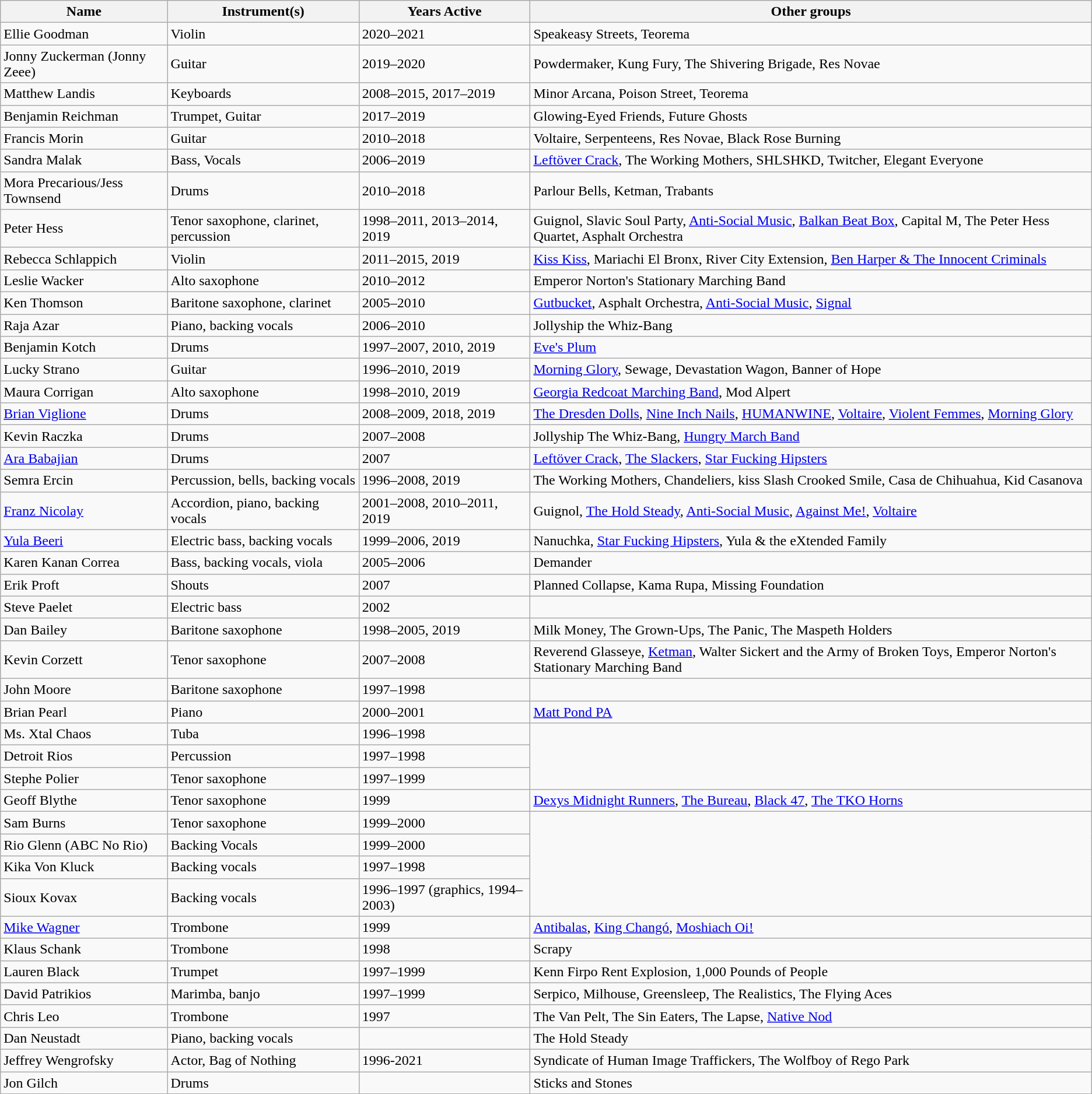<table class="wikitable sortable">
<tr>
<th>Name</th>
<th>Instrument(s)</th>
<th>Years Active</th>
<th>Other groups</th>
</tr>
<tr>
<td>Ellie Goodman</td>
<td>Violin</td>
<td>2020–2021</td>
<td>Speakeasy Streets, Teorema</td>
</tr>
<tr>
<td>Jonny Zuckerman (Jonny Zeee)</td>
<td>Guitar</td>
<td>2019–2020</td>
<td>Powdermaker, Kung Fury, The Shivering Brigade, Res Novae</td>
</tr>
<tr>
<td>Matthew Landis</td>
<td>Keyboards</td>
<td>2008–2015, 2017–2019</td>
<td>Minor Arcana, Poison Street, Teorema</td>
</tr>
<tr>
<td>Benjamin Reichman</td>
<td>Trumpet, Guitar</td>
<td>2017–2019</td>
<td>Glowing-Eyed Friends, Future Ghosts</td>
</tr>
<tr>
<td>Francis Morin</td>
<td>Guitar</td>
<td>2010–2018</td>
<td>Voltaire, Serpenteens, Res Novae, Black Rose Burning</td>
</tr>
<tr>
<td>Sandra Malak</td>
<td>Bass, Vocals</td>
<td>2006–2019</td>
<td><a href='#'>Leftöver Crack</a>, The Working Mothers, SHLSHKD, Twitcher, Elegant Everyone</td>
</tr>
<tr>
<td>Mora Precarious/Jess Townsend</td>
<td>Drums</td>
<td>2010–2018</td>
<td>Parlour Bells, Ketman, Trabants</td>
</tr>
<tr>
<td>Peter Hess</td>
<td>Tenor saxophone, clarinet, percussion</td>
<td>1998–2011, 2013–2014, 2019</td>
<td>Guignol, Slavic Soul Party, <a href='#'>Anti-Social Music</a>, <a href='#'>Balkan Beat Box</a>, Capital M, The Peter Hess Quartet, Asphalt Orchestra</td>
</tr>
<tr>
<td>Rebecca Schlappich</td>
<td>Violin</td>
<td>2011–2015, 2019</td>
<td><a href='#'>Kiss Kiss</a>, Mariachi El Bronx, River City Extension, <a href='#'>Ben Harper & The Innocent Criminals</a></td>
</tr>
<tr>
<td>Leslie Wacker</td>
<td>Alto saxophone</td>
<td>2010–2012</td>
<td>Emperor Norton's Stationary Marching Band</td>
</tr>
<tr>
<td>Ken Thomson</td>
<td>Baritone saxophone, clarinet</td>
<td>2005–2010</td>
<td><a href='#'>Gutbucket</a>, Asphalt Orchestra, <a href='#'>Anti-Social Music</a>, <a href='#'>Signal</a></td>
</tr>
<tr>
<td>Raja Azar</td>
<td>Piano, backing vocals</td>
<td>2006–2010</td>
<td>Jollyship the Whiz-Bang</td>
</tr>
<tr>
<td>Benjamin Kotch</td>
<td>Drums</td>
<td>1997–2007, 2010, 2019</td>
<td><a href='#'>Eve's Plum</a></td>
</tr>
<tr>
<td>Lucky Strano</td>
<td>Guitar</td>
<td>1996–2010, 2019</td>
<td><a href='#'>Morning Glory</a>, Sewage, Devastation Wagon, Banner of Hope</td>
</tr>
<tr>
<td>Maura Corrigan</td>
<td>Alto saxophone</td>
<td>1998–2010, 2019</td>
<td><a href='#'>Georgia Redcoat Marching Band</a>, Mod Alpert</td>
</tr>
<tr>
<td><a href='#'>Brian Viglione</a></td>
<td>Drums</td>
<td>2008–2009, 2018, 2019</td>
<td><a href='#'>The Dresden Dolls</a>, <a href='#'>Nine Inch Nails</a>, <a href='#'>HUMANWINE</a>, <a href='#'>Voltaire</a>, <a href='#'>Violent Femmes</a>, <a href='#'>Morning Glory</a></td>
</tr>
<tr>
<td>Kevin Raczka</td>
<td>Drums</td>
<td>2007–2008</td>
<td>Jollyship The Whiz-Bang, <a href='#'>Hungry March Band</a></td>
</tr>
<tr>
<td><a href='#'>Ara Babajian</a></td>
<td>Drums</td>
<td>2007</td>
<td><a href='#'>Leftöver Crack</a>, <a href='#'>The Slackers</a>, <a href='#'>Star Fucking Hipsters</a></td>
</tr>
<tr>
<td>Semra Ercin</td>
<td>Percussion, bells, backing vocals</td>
<td>1996–2008, 2019</td>
<td>The Working Mothers, Chandeliers, kiss Slash Crooked Smile, Casa de Chihuahua, Kid Casanova</td>
</tr>
<tr>
<td><a href='#'>Franz Nicolay</a></td>
<td>Accordion, piano, backing vocals</td>
<td>2001–2008, 2010–2011, 2019</td>
<td>Guignol, <a href='#'>The Hold Steady</a>, <a href='#'>Anti-Social Music</a>, <a href='#'>Against Me!</a>, <a href='#'>Voltaire</a></td>
</tr>
<tr>
<td><a href='#'>Yula Beeri</a></td>
<td>Electric bass, backing vocals</td>
<td>1999–2006, 2019</td>
<td>Nanuchka, <a href='#'>Star Fucking Hipsters</a>, Yula & the eXtended Family</td>
</tr>
<tr>
<td>Karen Kanan Correa</td>
<td>Bass, backing vocals, viola</td>
<td>2005–2006</td>
<td>Demander</td>
</tr>
<tr>
<td>Erik Proft</td>
<td>Shouts</td>
<td>2007</td>
<td>Planned Collapse, Kama Rupa, Missing Foundation</td>
</tr>
<tr>
<td>Steve Paelet</td>
<td>Electric bass</td>
<td>2002</td>
</tr>
<tr>
<td>Dan Bailey</td>
<td>Baritone saxophone</td>
<td>1998–2005, 2019</td>
<td>Milk Money, The Grown-Ups, The Panic, The Maspeth Holders</td>
</tr>
<tr>
<td>Kevin Corzett</td>
<td>Tenor saxophone</td>
<td>2007–2008</td>
<td>Reverend Glasseye, <a href='#'>Ketman</a>, Walter Sickert and the Army of Broken Toys, Emperor Norton's Stationary Marching Band</td>
</tr>
<tr>
<td>John Moore</td>
<td>Baritone saxophone</td>
<td>1997–1998</td>
</tr>
<tr>
<td>Brian Pearl</td>
<td>Piano</td>
<td>2000–2001</td>
<td><a href='#'>Matt Pond PA</a></td>
</tr>
<tr>
<td>Ms. Xtal Chaos</td>
<td>Tuba</td>
<td>1996–1998</td>
</tr>
<tr>
<td>Detroit Rios</td>
<td>Percussion</td>
<td>1997–1998</td>
</tr>
<tr>
<td>Stephe Polier</td>
<td>Tenor saxophone</td>
<td>1997–1999</td>
</tr>
<tr>
<td>Geoff Blythe</td>
<td>Tenor saxophone</td>
<td>1999</td>
<td><a href='#'>Dexys Midnight Runners</a>, <a href='#'>The Bureau</a>, <a href='#'>Black 47</a>, <a href='#'>The TKO Horns</a></td>
</tr>
<tr>
<td>Sam Burns</td>
<td>Tenor saxophone</td>
<td>1999–2000</td>
</tr>
<tr>
<td>Rio Glenn (ABC No Rio)</td>
<td>Backing Vocals</td>
<td>1999–2000</td>
</tr>
<tr>
<td>Kika Von Kluck</td>
<td>Backing vocals</td>
<td>1997–1998</td>
</tr>
<tr>
<td>Sioux Kovax</td>
<td>Backing vocals</td>
<td>1996–1997 (graphics, 1994–2003)</td>
</tr>
<tr>
<td><a href='#'>Mike Wagner</a></td>
<td>Trombone</td>
<td>1999</td>
<td><a href='#'>Antibalas</a>, <a href='#'>King Changó</a>, <a href='#'>Moshiach Oi!</a></td>
</tr>
<tr>
<td>Klaus Schank</td>
<td>Trombone</td>
<td>1998</td>
<td>Scrapy</td>
</tr>
<tr>
<td>Lauren Black</td>
<td>Trumpet</td>
<td>1997–1999</td>
<td>Kenn Firpo Rent Explosion, 1,000 Pounds of People</td>
</tr>
<tr>
<td>David Patrikios</td>
<td>Marimba, banjo</td>
<td>1997–1999</td>
<td>Serpico, Milhouse, Greensleep, The Realistics, The Flying Aces</td>
</tr>
<tr>
<td>Chris Leo</td>
<td>Trombone</td>
<td>1997</td>
<td>The Van Pelt, The Sin Eaters, The Lapse, <a href='#'>Native Nod</a></td>
</tr>
<tr>
<td>Dan Neustadt</td>
<td>Piano, backing vocals</td>
<td></td>
<td>The Hold Steady</td>
</tr>
<tr>
<td>Jeffrey Wengrofsky</td>
<td>Actor, Bag of Nothing</td>
<td>1996-2021</td>
<td>Syndicate of Human Image Traffickers, The Wolfboy of Rego Park</td>
</tr>
<tr>
<td>Jon Gilch</td>
<td>Drums</td>
<td></td>
<td>Sticks and Stones</td>
</tr>
</table>
